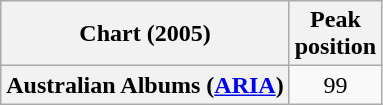<table class="wikitable plainrowheaders">
<tr>
<th scope="col">Chart (2005)</th>
<th scope="col">Peak<br>position</th>
</tr>
<tr>
<th scope="row">Australian Albums (<a href='#'>ARIA</a>)</th>
<td style="text-align:center;">99</td>
</tr>
</table>
